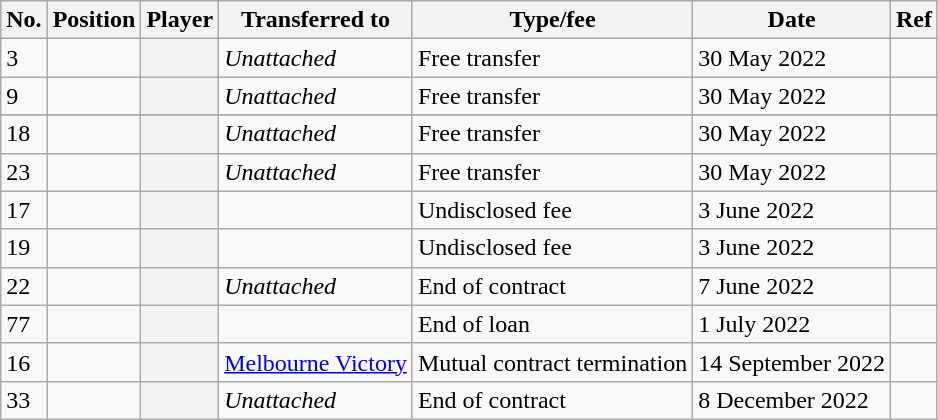<table class="wikitable plainrowheaders sortable" style="text-align:center; text-align:left">
<tr>
<th scope="col">No.</th>
<th scope="col">Position</th>
<th scope="col">Player</th>
<th scope="col">Transferred to</th>
<th scope="col">Type/fee</th>
<th scope="col">Date</th>
<th scope="col" class="unsortable">Ref</th>
</tr>
<tr>
<td>3</td>
<td></td>
<th scope="row"></th>
<td><em>Unattached</em></td>
<td>Free transfer</td>
<td>30 May 2022</td>
<td></td>
</tr>
<tr>
<td>9</td>
<td></td>
<th scope="row"></th>
<td><em>Unattached</em></td>
<td>Free transfer</td>
<td>30 May 2022</td>
<td></td>
</tr>
<tr>
</tr>
<tr>
<td>18</td>
<td></td>
<th scope="row"></th>
<td><em>Unattached</em></td>
<td>Free transfer</td>
<td>30 May 2022</td>
<td></td>
</tr>
<tr>
<td>23</td>
<td></td>
<th scope="row"></th>
<td><em>Unattached</em></td>
<td>Free transfer</td>
<td>30 May 2022</td>
<td></td>
</tr>
<tr>
<td>17</td>
<td></td>
<th scope="row"></th>
<td></td>
<td>Undisclosed fee</td>
<td>3 June 2022</td>
<td></td>
</tr>
<tr>
<td>19</td>
<td></td>
<th scope="row"></th>
<td></td>
<td>Undisclosed fee</td>
<td>3 June 2022</td>
<td></td>
</tr>
<tr>
<td>22</td>
<td></td>
<th scope="row"></th>
<td><em>Unattached</em></td>
<td>End of contract</td>
<td>7 June 2022</td>
<td></td>
</tr>
<tr>
<td>77</td>
<td></td>
<th scope="row"></th>
<td></td>
<td>End of loan</td>
<td>1 July 2022</td>
<td></td>
</tr>
<tr>
<td>16</td>
<td></td>
<th scope="row"></th>
<td><a href='#'>Melbourne Victory</a></td>
<td>Mutual contract termination</td>
<td>14 September 2022</td>
<td></td>
</tr>
<tr>
<td>33</td>
<td></td>
<th scope="row"></th>
<td><em>Unattached</em></td>
<td>End of contract</td>
<td>8 December 2022</td>
<td></td>
</tr>
</table>
